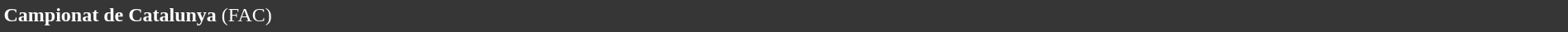<table style="width: 100%; background:#363636; color:white;">
<tr>
<td><strong>Campionat de Catalunya</strong> (FAC)</td>
</tr>
<tr>
</tr>
</table>
